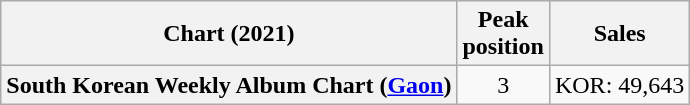<table class="wikitable sortable plainrowheaders" style="text-align:center">
<tr>
<th>Chart (2021)</th>
<th>Peak<br>position</th>
<th><strong>Sales</strong></th>
</tr>
<tr>
<th scope="row">South Korean Weekly Album Chart (<a href='#'>Gaon</a>)</th>
<td>3</td>
<td>KOR: 49,643</td>
</tr>
</table>
